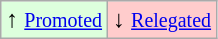<table class="wikitable" align="center">
<tr>
<td style="background:#ddffdd">↑ <small><a href='#'>Promoted</a></small></td>
<td style="background:#ffcccc">↓ <small><a href='#'>Relegated</a></small></td>
</tr>
</table>
